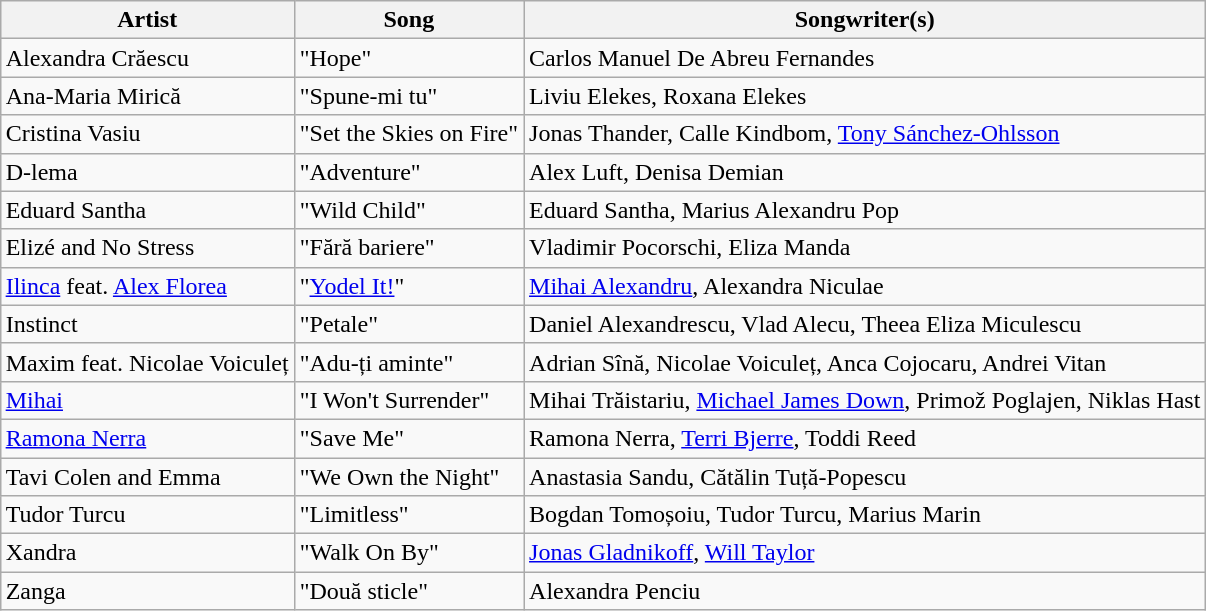<table class="sortable wikitable" style="margin: 1em auto 1em auto">
<tr>
<th>Artist</th>
<th>Song</th>
<th class="unsortable">Songwriter(s)</th>
</tr>
<tr>
<td>Alexandra Crăescu</td>
<td>"Hope"</td>
<td>Carlos Manuel De Abreu Fernandes</td>
</tr>
<tr>
<td>Ana-Maria Mirică</td>
<td>"Spune-mi tu"</td>
<td>Liviu Elekes, Roxana Elekes</td>
</tr>
<tr>
<td>Cristina Vasiu</td>
<td>"Set the Skies on Fire"</td>
<td>Jonas Thander, Calle Kindbom, <a href='#'>Tony Sánchez-Ohlsson</a></td>
</tr>
<tr>
<td>D-lema</td>
<td>"Adventure"</td>
<td>Alex Luft, Denisa Demian</td>
</tr>
<tr>
<td>Eduard Santha</td>
<td>"Wild Child"</td>
<td>Eduard Santha, Marius Alexandru Pop</td>
</tr>
<tr>
<td>Elizé and No Stress</td>
<td>"Fără bariere"</td>
<td>Vladimir Pocorschi, Eliza Manda</td>
</tr>
<tr>
<td><a href='#'>Ilinca</a> feat. <a href='#'>Alex Florea</a></td>
<td>"<a href='#'>Yodel It!</a>"</td>
<td><a href='#'>Mihai Alexandru</a>, Alexandra Niculae</td>
</tr>
<tr>
<td>Instinct</td>
<td>"Petale"</td>
<td>Daniel Alexandrescu, Vlad Alecu, Theea Eliza Miculescu</td>
</tr>
<tr>
<td>Maxim feat. Nicolae Voiculeț</td>
<td>"Adu-ți aminte"</td>
<td>Adrian Sînă, Nicolae Voiculeț, Anca Cojocaru, Andrei Vitan</td>
</tr>
<tr>
<td><a href='#'>Mihai</a></td>
<td>"I Won't Surrender"</td>
<td>Mihai Trăistariu, <a href='#'>Michael James Down</a>, Primož Poglajen, Niklas Hast</td>
</tr>
<tr>
<td><a href='#'>Ramona Nerra</a></td>
<td>"Save Me"</td>
<td>Ramona Nerra, <a href='#'>Terri Bjerre</a>, Toddi Reed</td>
</tr>
<tr>
<td>Tavi Colen and Emma</td>
<td>"We Own the Night"</td>
<td>Anastasia Sandu, Cătălin Tuță-Popescu</td>
</tr>
<tr>
<td>Tudor Turcu</td>
<td>"Limitless"</td>
<td>Bogdan Tomoșoiu, Tudor Turcu, Marius Marin</td>
</tr>
<tr>
<td>Xandra</td>
<td>"Walk On By"</td>
<td><a href='#'>Jonas Gladnikoff</a>, <a href='#'>Will Taylor</a></td>
</tr>
<tr>
<td>Zanga</td>
<td>"Două sticle"</td>
<td>Alexandra Penciu</td>
</tr>
</table>
